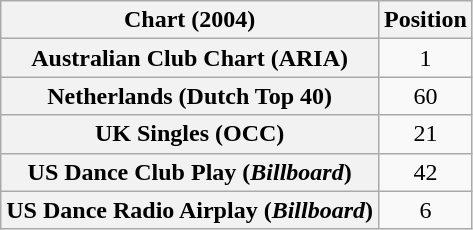<table class="wikitable sortable plainrowheaders" style="text-align:center">
<tr>
<th>Chart (2004)</th>
<th>Position</th>
</tr>
<tr>
<th scope="row">Australian Club Chart (ARIA)</th>
<td>1</td>
</tr>
<tr>
<th scope="row">Netherlands (Dutch Top 40)</th>
<td>60</td>
</tr>
<tr>
<th scope="row">UK Singles (OCC)</th>
<td>21</td>
</tr>
<tr>
<th scope="row">US Dance Club Play (<em>Billboard</em>)</th>
<td>42</td>
</tr>
<tr>
<th scope="row">US Dance Radio Airplay (<em>Billboard</em>)</th>
<td>6</td>
</tr>
</table>
